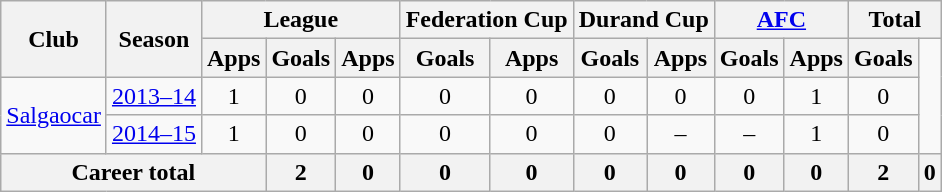<table class="wikitable" style="text-align: center;">
<tr>
<th rowspan="2">Club</th>
<th rowspan="2">Season</th>
<th colspan="3">League</th>
<th colspan="2">Federation Cup</th>
<th colspan="2">Durand Cup</th>
<th colspan="2"><a href='#'>AFC</a></th>
<th colspan="2">Total</th>
</tr>
<tr>
<th>Apps</th>
<th>Goals</th>
<th>Apps</th>
<th>Goals</th>
<th>Apps</th>
<th>Goals</th>
<th>Apps</th>
<th>Goals</th>
<th>Apps</th>
<th>Goals</th>
</tr>
<tr>
<td rowspan="2"><a href='#'>Salgaocar</a></td>
<td><a href='#'>2013–14</a></td>
<td>1</td>
<td>0</td>
<td>0</td>
<td>0</td>
<td>0</td>
<td>0</td>
<td>0</td>
<td>0</td>
<td>1</td>
<td>0</td>
</tr>
<tr>
<td><a href='#'>2014–15</a></td>
<td>1</td>
<td>0</td>
<td>0</td>
<td>0</td>
<td>0</td>
<td>0</td>
<td>–</td>
<td>–</td>
<td>1</td>
<td>0</td>
</tr>
<tr>
<th colspan="3">Career total</th>
<th>2</th>
<th>0</th>
<th>0</th>
<th>0</th>
<th>0</th>
<th>0</th>
<th>0</th>
<th>0</th>
<th>2</th>
<th>0</th>
</tr>
</table>
